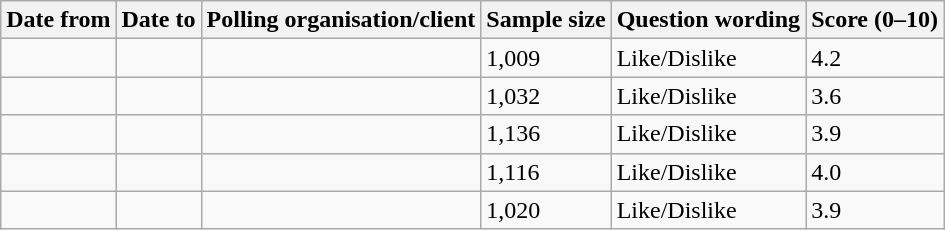<table class="wikitable sortable">
<tr>
<th>Date from</th>
<th>Date to</th>
<th>Polling organisation/client</th>
<th>Sample size</th>
<th>Question wording</th>
<th>Score (0–10)</th>
</tr>
<tr>
<td></td>
<td></td>
<td></td>
<td>1,009</td>
<td>Like/Dislike</td>
<td>4.2</td>
</tr>
<tr>
<td></td>
<td></td>
<td></td>
<td>1,032</td>
<td>Like/Dislike</td>
<td>3.6</td>
</tr>
<tr>
<td></td>
<td></td>
<td></td>
<td>1,136</td>
<td>Like/Dislike</td>
<td>3.9</td>
</tr>
<tr>
<td></td>
<td></td>
<td></td>
<td>1,116</td>
<td>Like/Dislike</td>
<td>4.0</td>
</tr>
<tr>
<td></td>
<td></td>
<td></td>
<td>1,020</td>
<td>Like/Dislike</td>
<td>3.9</td>
</tr>
</table>
